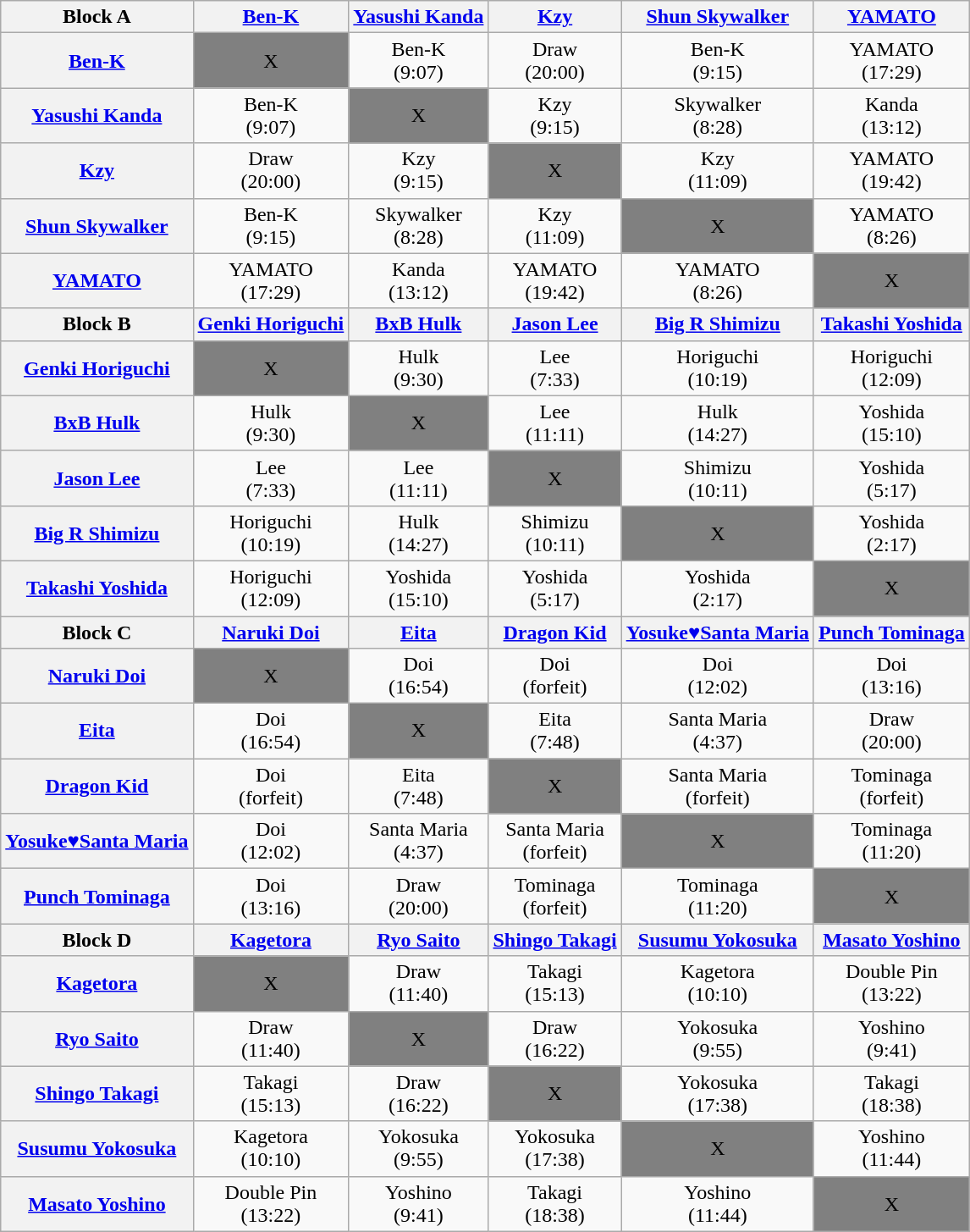<table class="wikitable" style="margin: 1em auto 1em auto">
<tr align="center">
<th>Block A</th>
<th><a href='#'>Ben-K</a></th>
<th><a href='#'>Yasushi Kanda</a></th>
<th><a href='#'>Kzy</a></th>
<th><a href='#'>Shun Skywalker</a></th>
<th><a href='#'>YAMATO</a></th>
</tr>
<tr align="center">
<th><a href='#'>Ben-K</a></th>
<td bgcolor=grey>X</td>
<td>Ben-K<br>(9:07)</td>
<td>Draw<br>(20:00)</td>
<td>Ben-K<br>(9:15)</td>
<td>YAMATO<br>(17:29)</td>
</tr>
<tr align="center">
<th><a href='#'>Yasushi Kanda</a></th>
<td>Ben-K<br>(9:07)</td>
<td bgcolor=grey>X</td>
<td>Kzy<br>(9:15)</td>
<td>Skywalker<br>(8:28)</td>
<td>Kanda<br>(13:12)</td>
</tr>
<tr align="center">
<th><a href='#'>Kzy</a></th>
<td>Draw<br>(20:00)</td>
<td>Kzy<br>(9:15)</td>
<td bgcolor=grey>X</td>
<td>Kzy<br>(11:09)</td>
<td>YAMATO<br>(19:42)</td>
</tr>
<tr align="center">
<th><a href='#'>Shun Skywalker</a></th>
<td>Ben-K<br>(9:15)</td>
<td>Skywalker<br>(8:28)</td>
<td>Kzy<br>(11:09)</td>
<td bgcolor=grey>X</td>
<td>YAMATO<br>(8:26)</td>
</tr>
<tr align="center">
<th><a href='#'>YAMATO</a></th>
<td>YAMATO<br>(17:29)</td>
<td>Kanda<br>(13:12)</td>
<td>YAMATO<br>(19:42)</td>
<td>YAMATO<br>(8:26)</td>
<td bgcolor=grey>X</td>
</tr>
<tr align="center">
<th>Block B</th>
<th><a href='#'>Genki Horiguchi</a></th>
<th><a href='#'>BxB Hulk</a></th>
<th><a href='#'>Jason Lee</a></th>
<th><a href='#'>Big R Shimizu</a></th>
<th><a href='#'>Takashi Yoshida</a></th>
</tr>
<tr align="center">
<th><a href='#'>Genki Horiguchi</a></th>
<td bgcolor=grey>X</td>
<td>Hulk<br>(9:30)</td>
<td>Lee<br>(7:33)</td>
<td>Horiguchi<br>(10:19)</td>
<td>Horiguchi<br>(12:09)</td>
</tr>
<tr align="center">
<th><a href='#'>BxB Hulk</a></th>
<td>Hulk<br>(9:30)</td>
<td bgcolor=grey>X</td>
<td>Lee<br>(11:11)</td>
<td>Hulk<br>(14:27)</td>
<td>Yoshida<br>(15:10)</td>
</tr>
<tr align="center">
<th><a href='#'>Jason Lee</a></th>
<td>Lee<br>(7:33)</td>
<td>Lee<br>(11:11)</td>
<td bgcolor=grey>X</td>
<td>Shimizu<br>(10:11)</td>
<td>Yoshida<br>(5:17)</td>
</tr>
<tr align="center">
<th><a href='#'>Big R Shimizu</a></th>
<td>Horiguchi<br>(10:19)</td>
<td>Hulk<br>(14:27)</td>
<td>Shimizu<br>(10:11)</td>
<td bgcolor=grey>X</td>
<td>Yoshida<br>(2:17)</td>
</tr>
<tr align="center">
<th><a href='#'>Takashi Yoshida</a></th>
<td>Horiguchi<br>(12:09)</td>
<td>Yoshida<br>(15:10)</td>
<td>Yoshida<br>(5:17)</td>
<td>Yoshida<br>(2:17)</td>
<td bgcolor=grey>X</td>
</tr>
<tr align="center">
<th>Block C</th>
<th><a href='#'>Naruki Doi</a></th>
<th><a href='#'>Eita</a></th>
<th><a href='#'>Dragon Kid</a></th>
<th><a href='#'>Yosuke♥Santa Maria</a></th>
<th><a href='#'>Punch Tominaga</a></th>
</tr>
<tr align="center">
<th><a href='#'>Naruki Doi</a></th>
<td bgcolor=grey>X</td>
<td>Doi<br>(16:54)</td>
<td>Doi<br>(forfeit)</td>
<td>Doi<br>(12:02)</td>
<td>Doi<br>(13:16)</td>
</tr>
<tr align="center">
<th><a href='#'>Eita</a></th>
<td>Doi<br>(16:54)</td>
<td bgcolor=grey>X</td>
<td>Eita<br>(7:48)</td>
<td>Santa Maria<br>(4:37)</td>
<td>Draw<br>(20:00)</td>
</tr>
<tr align="center">
<th><a href='#'>Dragon Kid</a></th>
<td>Doi<br>(forfeit)</td>
<td>Eita<br>(7:48)</td>
<td bgcolor=grey>X</td>
<td>Santa Maria<br>(forfeit)</td>
<td>Tominaga<br>(forfeit)</td>
</tr>
<tr align="center">
<th><a href='#'>Yosuke♥Santa Maria</a></th>
<td>Doi<br>(12:02)</td>
<td>Santa Maria<br>(4:37)</td>
<td>Santa Maria<br>(forfeit)</td>
<td bgcolor=grey>X</td>
<td>Tominaga<br>(11:20)</td>
</tr>
<tr align="center">
<th><a href='#'>Punch Tominaga</a></th>
<td>Doi<br>(13:16)</td>
<td>Draw<br>(20:00)</td>
<td>Tominaga<br>(forfeit)</td>
<td>Tominaga<br>(11:20)</td>
<td bgcolor=grey>X</td>
</tr>
<tr align="center">
<th>Block D</th>
<th><a href='#'>Kagetora</a></th>
<th><a href='#'>Ryo Saito</a></th>
<th><a href='#'>Shingo Takagi</a></th>
<th><a href='#'>Susumu Yokosuka</a></th>
<th><a href='#'>Masato Yoshino</a></th>
</tr>
<tr align="center">
<th><a href='#'>Kagetora</a></th>
<td bgcolor=grey>X</td>
<td>Draw<br>(11:40)</td>
<td>Takagi<br>(15:13)</td>
<td>Kagetora<br>(10:10)</td>
<td>Double Pin<br>(13:22)</td>
</tr>
<tr align="center">
<th><a href='#'>Ryo Saito</a></th>
<td>Draw<br>(11:40)</td>
<td bgcolor=grey>X</td>
<td>Draw<br>(16:22)</td>
<td>Yokosuka<br>(9:55)</td>
<td>Yoshino<br>(9:41)</td>
</tr>
<tr align="center">
<th><a href='#'>Shingo Takagi</a></th>
<td>Takagi<br>(15:13)</td>
<td>Draw<br>(16:22)</td>
<td bgcolor=grey>X</td>
<td>Yokosuka<br>(17:38)</td>
<td>Takagi<br>(18:38)</td>
</tr>
<tr align="center">
<th><a href='#'>Susumu Yokosuka</a></th>
<td>Kagetora<br>(10:10)</td>
<td>Yokosuka<br>(9:55)</td>
<td>Yokosuka<br>(17:38)</td>
<td bgcolor=grey>X</td>
<td>Yoshino<br>(11:44)</td>
</tr>
<tr align="center">
<th><a href='#'>Masato Yoshino</a></th>
<td>Double Pin<br>(13:22)</td>
<td>Yoshino<br>(9:41)</td>
<td>Takagi<br>(18:38)</td>
<td>Yoshino<br>(11:44)</td>
<td bgcolor=grey>X</td>
</tr>
</table>
